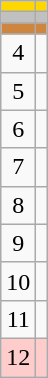<table class="wikitable">
<tr style="background:gold;">
<td align=center></td>
<td></td>
</tr>
<tr style="background:silver;">
<td align=center></td>
<td></td>
</tr>
<tr style="background:peru;">
<td align=center></td>
<td></td>
</tr>
<tr>
<td align=center>4</td>
<td></td>
</tr>
<tr>
<td align=center>5</td>
<td></td>
</tr>
<tr>
<td align=center>6</td>
<td></td>
</tr>
<tr>
<td align=center>7</td>
<td></td>
</tr>
<tr>
<td align=center>8</td>
<td></td>
</tr>
<tr>
<td align=center>9</td>
<td></td>
</tr>
<tr>
<td align=center>10</td>
<td></td>
</tr>
<tr>
<td align=center>11</td>
<td></td>
</tr>
<tr style="background:#fcc;">
<td align=center>12</td>
<td></td>
</tr>
</table>
